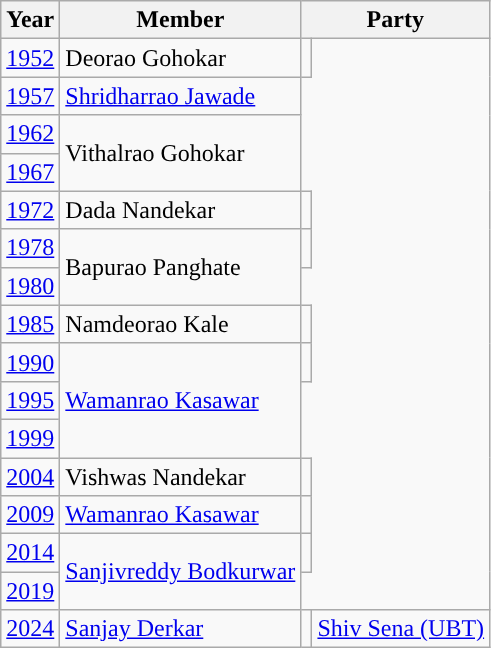<table class="wikitable">
<tr>
<th>Year</th>
<th>Member</th>
<th colspan="2">Party</th>
</tr>
<tr>
<td><a href='#'>1952</a></td>
<td>Deorao Gohokar</td>
<td></td>
</tr>
<tr>
<td><a href='#'>1957</a></td>
<td><a href='#'>Shridharrao Jawade</a></td>
</tr>
<tr>
<td><a href='#'>1962</a></td>
<td rowspan="2">Vithalrao Gohokar</td>
</tr>
<tr>
<td><a href='#'>1967</a></td>
</tr>
<tr>
<td><a href='#'>1972</a></td>
<td>Dada Nandekar</td>
<td></td>
</tr>
<tr>
<td><a href='#'>1978</a></td>
<td rowspan="2">Bapurao Panghate</td>
<td></td>
</tr>
<tr>
<td><a href='#'>1980</a></td>
</tr>
<tr>
<td><a href='#'>1985</a></td>
<td>Namdeorao Kale</td>
<td></td>
</tr>
<tr>
<td><a href='#'>1990</a></td>
<td rowspan="3"><a href='#'>Wamanrao Kasawar</a></td>
<td></td>
</tr>
<tr>
<td><a href='#'>1995</a></td>
</tr>
<tr>
<td><a href='#'>1999</a></td>
</tr>
<tr>
<td><a href='#'>2004</a></td>
<td>Vishwas Nandekar</td>
<td></td>
</tr>
<tr>
<td><a href='#'>2009</a></td>
<td><a href='#'>Wamanrao Kasawar</a></td>
<td></td>
</tr>
<tr>
<td><a href='#'>2014</a></td>
<td rowspan="2"><a href='#'>Sanjivreddy Bodkurwar</a></td>
<td></td>
</tr>
<tr>
<td><a href='#'>2019</a></td>
</tr>
<tr>
<td><a href='#'>2024</a></td>
<td><a href='#'>Sanjay Derkar</a></td>
<td style="background-color: "></td>
<td><a href='#'>Shiv Sena (UBT)</a></td>
</tr>
</table>
